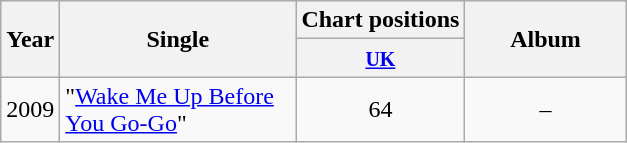<table class="wikitable">
<tr>
<th style="width:30px;" rowspan="2">Year</th>
<th style="width:150px;" rowspan="2">Single</th>
<th>Chart positions</th>
<th style="width:100px;" rowspan="2">Album</th>
</tr>
<tr>
<th style="text-align:center;"><small><a href='#'>UK</a></small></th>
</tr>
<tr>
<td>2009</td>
<td>"<a href='#'>Wake Me Up Before You Go-Go</a>"</td>
<td style="text-align:center;">64</td>
<td style="text-align:center;">–</td>
</tr>
</table>
